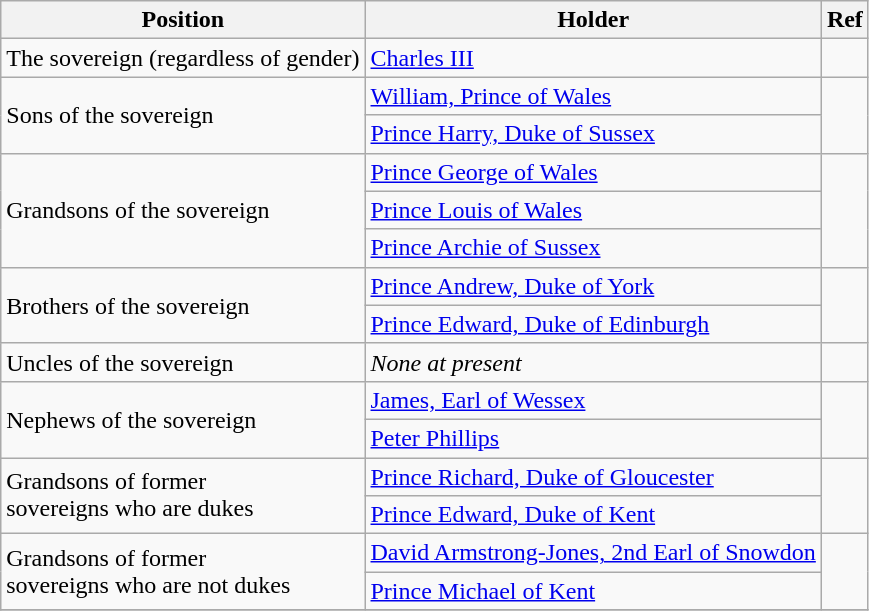<table class="wikitable">
<tr>
<th>Position</th>
<th>Holder</th>
<th>Ref</th>
</tr>
<tr>
<td>The sovereign (regardless of gender)</td>
<td> <a href='#'>Charles III</a></td>
<td></td>
</tr>
<tr>
<td rowspan=2>Sons of the sovereign</td>
<td> <a href='#'>William, Prince of Wales</a></td>
<td rowspan=2></td>
</tr>
<tr>
<td> <a href='#'>Prince Harry, Duke of Sussex</a></td>
</tr>
<tr>
<td rowspan=3>Grandsons of the sovereign</td>
<td> <a href='#'>Prince George of Wales</a></td>
<td rowspan=3></td>
</tr>
<tr>
<td> <a href='#'>Prince Louis of Wales</a></td>
</tr>
<tr>
<td> <a href='#'>Prince Archie of Sussex</a></td>
</tr>
<tr>
<td rowspan=2>Brothers of the sovereign</td>
<td> <a href='#'>Prince Andrew, Duke of York</a></td>
<td rowspan=2></td>
</tr>
<tr>
<td> <a href='#'>Prince Edward, Duke of Edinburgh</a></td>
</tr>
<tr>
<td>Uncles of the sovereign</td>
<td><em>None at present</em></td>
<td></td>
</tr>
<tr>
<td rowspan=2>Nephews of the sovereign</td>
<td> <a href='#'>James, Earl of Wessex</a></td>
<td rowspan=2></td>
</tr>
<tr>
<td><a href='#'>Peter Phillips</a></td>
</tr>
<tr>
<td rowspan=2>Grandsons of former<br>sovereigns who are dukes</td>
<td> <a href='#'>Prince Richard, Duke of Gloucester</a></td>
<td rowspan=2></td>
</tr>
<tr>
<td> <a href='#'>Prince Edward, Duke of Kent</a></td>
</tr>
<tr>
<td rowspan=2>Grandsons of former<br>sovereigns who are not dukes</td>
<td><a href='#'>David Armstrong-Jones, 2nd Earl of Snowdon</a></td>
<td rowspan=2></td>
</tr>
<tr>
<td> <a href='#'>Prince Michael of Kent</a></td>
</tr>
<tr>
</tr>
</table>
